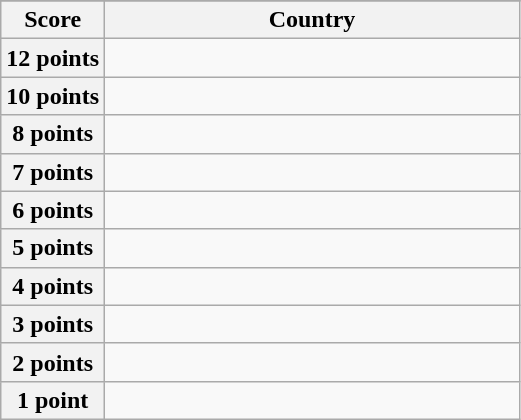<table class="wikitable">
<tr>
</tr>
<tr>
<th scope="col" width="20%">Score</th>
<th scope="col">Country</th>
</tr>
<tr>
<th scope="row">12 points</th>
<td></td>
</tr>
<tr>
<th scope="row">10 points</th>
<td></td>
</tr>
<tr>
<th scope="row">8 points</th>
<td></td>
</tr>
<tr>
<th scope="row">7 points</th>
<td></td>
</tr>
<tr>
<th scope="row">6 points</th>
<td></td>
</tr>
<tr>
<th scope="row">5 points</th>
<td></td>
</tr>
<tr>
<th scope="row">4 points</th>
<td></td>
</tr>
<tr>
<th scope="row">3 points</th>
<td></td>
</tr>
<tr>
<th scope="row">2 points</th>
<td></td>
</tr>
<tr>
<th scope="row">1 point</th>
<td></td>
</tr>
</table>
